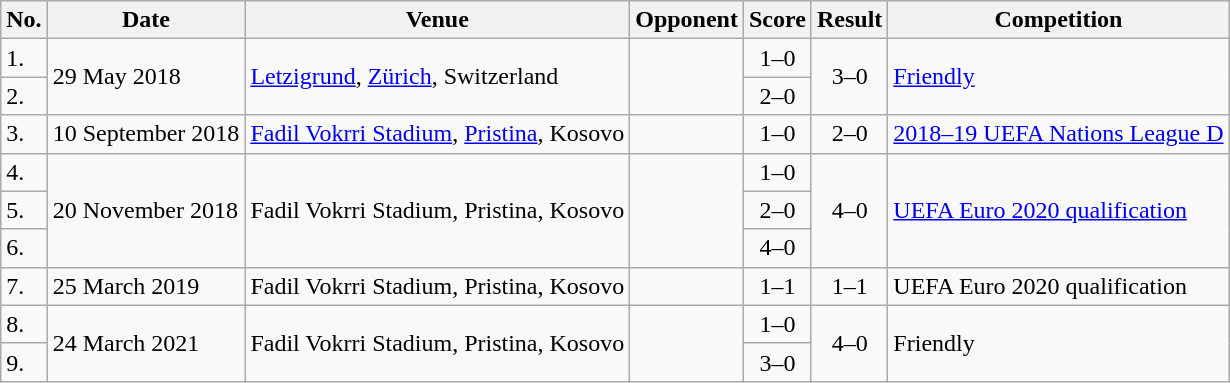<table class="wikitable sortable" style="font-size:100%;">
<tr>
<th>No.</th>
<th>Date</th>
<th>Venue</th>
<th>Opponent</th>
<th>Score</th>
<th>Result</th>
<th>Competition</th>
</tr>
<tr>
<td>1.</td>
<td rowspan="2">29 May 2018</td>
<td rowspan="2"><a href='#'>Letzigrund</a>, <a href='#'>Zürich</a>, Switzerland</td>
<td rowspan="2"></td>
<td align="center">1–0</td>
<td rowspan="2" align="center">3–0</td>
<td rowspan="2"><a href='#'>Friendly</a></td>
</tr>
<tr>
<td>2.</td>
<td align="center">2–0</td>
</tr>
<tr>
<td>3.</td>
<td>10 September 2018</td>
<td><a href='#'>Fadil Vokrri Stadium</a>, <a href='#'>Pristina</a>, Kosovo</td>
<td></td>
<td align="center">1–0</td>
<td align="center">2–0</td>
<td><a href='#'>2018–19 UEFA Nations League D</a></td>
</tr>
<tr>
<td>4.</td>
<td rowspan="3">20 November 2018</td>
<td rowspan="3">Fadil Vokrri Stadium, Pristina, Kosovo</td>
<td rowspan="3"></td>
<td align="center">1–0</td>
<td rowspan="3" align="center">4–0</td>
<td rowspan="3"><a href='#'>UEFA Euro 2020 qualification</a></td>
</tr>
<tr>
<td>5.</td>
<td align="center">2–0</td>
</tr>
<tr>
<td>6.</td>
<td align="center">4–0</td>
</tr>
<tr>
<td>7.</td>
<td>25 March 2019</td>
<td>Fadil Vokrri Stadium, Pristina, Kosovo</td>
<td></td>
<td align="center">1–1</td>
<td align="center">1–1</td>
<td>UEFA Euro 2020 qualification</td>
</tr>
<tr>
<td>8.</td>
<td rowspan="2">24 March 2021</td>
<td rowspan="2">Fadil Vokrri Stadium, Pristina, Kosovo</td>
<td rowspan="2"></td>
<td align="center">1–0</td>
<td rowspan="2" align="center">4–0</td>
<td rowspan="2">Friendly</td>
</tr>
<tr>
<td>9.</td>
<td align="center">3–0</td>
</tr>
</table>
